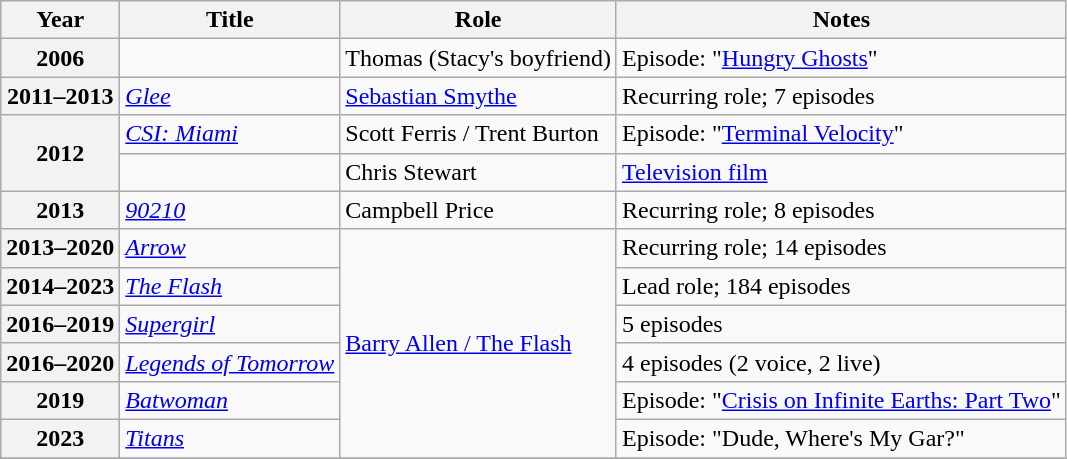<table class="wikitable plainrowheaders sortable">
<tr>
<th scope="col">Year</th>
<th scope="col">Title</th>
<th scope="col">Role</th>
<th scope="col" class="unsortable">Notes</th>
</tr>
<tr>
<th scope="row">2006</th>
<td><em></em></td>
<td>Thomas (Stacy's boyfriend)</td>
<td>Episode: "<a href='#'>Hungry Ghosts</a>"</td>
</tr>
<tr>
<th scope="row">2011–2013</th>
<td><em><a href='#'>Glee</a></em></td>
<td><a href='#'>Sebastian Smythe</a></td>
<td>Recurring role; 7 episodes</td>
</tr>
<tr>
<th rowspan="2" scope="row">2012</th>
<td><em><a href='#'>CSI: Miami</a></em></td>
<td>Scott Ferris / Trent Burton</td>
<td>Episode: "<a href='#'>Terminal Velocity</a>"</td>
</tr>
<tr>
<td><em></em></td>
<td>Chris Stewart</td>
<td><a href='#'>Television film</a></td>
</tr>
<tr>
<th scope="row">2013</th>
<td><em><a href='#'>90210</a></em></td>
<td>Campbell Price</td>
<td>Recurring role; 8 episodes</td>
</tr>
<tr>
<th scope="row">2013–2020</th>
<td><em><a href='#'>Arrow</a></em></td>
<td rowspan="6"><a href='#'>Barry Allen / The Flash</a></td>
<td>Recurring role; 14 episodes</td>
</tr>
<tr>
<th scope="row">2014–2023</th>
<td><em><a href='#'>The Flash</a></em></td>
<td>Lead role; 184 episodes</td>
</tr>
<tr>
<th scope="row">2016–2019</th>
<td><em><a href='#'>Supergirl</a></em></td>
<td>5 episodes</td>
</tr>
<tr>
<th scope="row">2016–2020</th>
<td><em><a href='#'>Legends of Tomorrow</a></em></td>
<td>4 episodes (2 voice, 2 live)</td>
</tr>
<tr>
<th scope="row">2019</th>
<td><em><a href='#'>Batwoman</a></em></td>
<td>Episode: "<a href='#'>Crisis on Infinite Earths: Part Two</a>"</td>
</tr>
<tr>
<th scope="row">2023</th>
<td><em><a href='#'>Titans</a></em></td>
<td>Episode: "Dude, Where's My Gar?"</td>
</tr>
<tr>
</tr>
</table>
